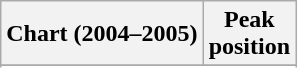<table class="wikitable sortable plainrowheaders">
<tr>
<th>Chart (2004–2005)</th>
<th>Peak<br>position</th>
</tr>
<tr>
</tr>
<tr>
</tr>
<tr>
</tr>
<tr>
</tr>
<tr>
</tr>
<tr>
</tr>
<tr>
</tr>
<tr>
</tr>
</table>
